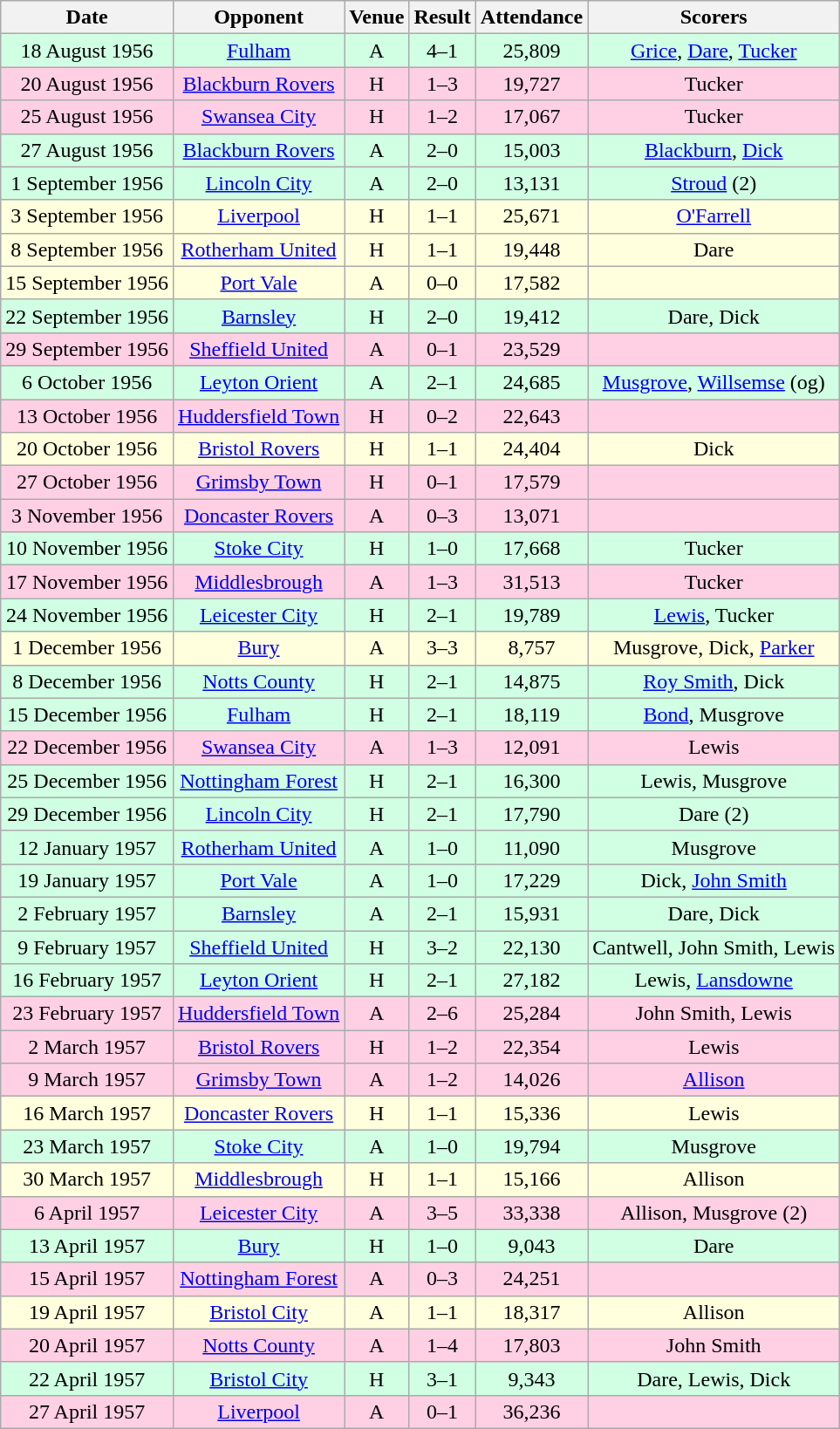<table class="wikitable sortable" style="font-size:100%; text-align:center">
<tr>
<th>Date</th>
<th>Opponent</th>
<th>Venue</th>
<th>Result</th>
<th>Attendance</th>
<th>Scorers</th>
</tr>
<tr style="background-color: #d0ffe3;">
<td>18 August 1956</td>
<td><a href='#'>Fulham</a></td>
<td>A</td>
<td>4–1</td>
<td>25,809</td>
<td><a href='#'>Grice</a>, <a href='#'>Dare</a>, <a href='#'>Tucker</a></td>
</tr>
<tr style="background-color: #ffd0e3;">
<td>20 August 1956</td>
<td><a href='#'>Blackburn Rovers</a></td>
<td>H</td>
<td>1–3</td>
<td>19,727</td>
<td>Tucker</td>
</tr>
<tr style="background-color: #ffd0e3;">
<td>25 August 1956</td>
<td><a href='#'>Swansea City</a></td>
<td>H</td>
<td>1–2</td>
<td>17,067</td>
<td>Tucker</td>
</tr>
<tr style="background-color: #d0ffe3;">
<td>27 August 1956</td>
<td><a href='#'>Blackburn Rovers</a></td>
<td>A</td>
<td>2–0</td>
<td>15,003</td>
<td><a href='#'>Blackburn</a>, <a href='#'>Dick</a></td>
</tr>
<tr style="background-color: #d0ffe3;">
<td>1 September 1956</td>
<td><a href='#'>Lincoln City</a></td>
<td>A</td>
<td>2–0</td>
<td>13,131</td>
<td><a href='#'>Stroud</a> (2)</td>
</tr>
<tr style="background-color: #ffffdd;">
<td>3 September 1956</td>
<td><a href='#'>Liverpool</a></td>
<td>H</td>
<td>1–1</td>
<td>25,671</td>
<td><a href='#'>O'Farrell</a></td>
</tr>
<tr style="background-color: #ffffdd;">
<td>8 September 1956</td>
<td><a href='#'>Rotherham United</a></td>
<td>H</td>
<td>1–1</td>
<td>19,448</td>
<td>Dare</td>
</tr>
<tr style="background-color: #ffffdd;">
<td>15 September 1956</td>
<td><a href='#'>Port Vale</a></td>
<td>A</td>
<td>0–0</td>
<td>17,582</td>
<td></td>
</tr>
<tr style="background-color: #d0ffe3;">
<td>22 September 1956</td>
<td><a href='#'>Barnsley</a></td>
<td>H</td>
<td>2–0</td>
<td>19,412</td>
<td>Dare, Dick</td>
</tr>
<tr style="background-color: #ffd0e3;">
<td>29 September 1956</td>
<td><a href='#'>Sheffield United</a></td>
<td>A</td>
<td>0–1</td>
<td>23,529</td>
<td></td>
</tr>
<tr style="background-color: #d0ffe3;">
<td>6 October 1956</td>
<td><a href='#'>Leyton Orient</a></td>
<td>A</td>
<td>2–1</td>
<td>24,685</td>
<td><a href='#'>Musgrove</a>, <a href='#'>Willsemse</a> (og)</td>
</tr>
<tr style="background-color: #ffd0e3;">
<td>13 October 1956</td>
<td><a href='#'>Huddersfield Town</a></td>
<td>H</td>
<td>0–2</td>
<td>22,643</td>
<td></td>
</tr>
<tr style="background-color: #ffffdd;">
<td>20 October 1956</td>
<td><a href='#'>Bristol Rovers</a></td>
<td>H</td>
<td>1–1</td>
<td>24,404</td>
<td>Dick</td>
</tr>
<tr style="background-color: #ffd0e3;">
<td>27 October 1956</td>
<td><a href='#'>Grimsby Town</a></td>
<td>H</td>
<td>0–1</td>
<td>17,579</td>
<td></td>
</tr>
<tr style="background-color: #ffd0e3;">
<td>3 November 1956</td>
<td><a href='#'>Doncaster Rovers</a></td>
<td>A</td>
<td>0–3</td>
<td>13,071</td>
<td></td>
</tr>
<tr style="background-color: #d0ffe3;">
<td>10 November 1956</td>
<td><a href='#'>Stoke City</a></td>
<td>H</td>
<td>1–0</td>
<td>17,668</td>
<td>Tucker</td>
</tr>
<tr style="background-color: #ffd0e3;">
<td>17 November 1956</td>
<td><a href='#'>Middlesbrough</a></td>
<td>A</td>
<td>1–3</td>
<td>31,513</td>
<td>Tucker</td>
</tr>
<tr style="background-color: #d0ffe3;">
<td>24 November 1956</td>
<td><a href='#'>Leicester City</a></td>
<td>H</td>
<td>2–1</td>
<td>19,789</td>
<td><a href='#'>Lewis</a>, Tucker</td>
</tr>
<tr style="background-color: #ffffdd;">
<td>1 December 1956</td>
<td><a href='#'>Bury</a></td>
<td>A</td>
<td>3–3</td>
<td>8,757</td>
<td>Musgrove, Dick, <a href='#'>Parker</a></td>
</tr>
<tr style="background-color: #d0ffe3;">
<td>8 December 1956</td>
<td><a href='#'>Notts County</a></td>
<td>H</td>
<td>2–1</td>
<td>14,875</td>
<td><a href='#'>Roy Smith</a>, Dick</td>
</tr>
<tr style="background-color: #d0ffe3;">
<td>15 December 1956</td>
<td><a href='#'>Fulham</a></td>
<td>H</td>
<td>2–1</td>
<td>18,119</td>
<td><a href='#'>Bond</a>, Musgrove</td>
</tr>
<tr style="background-color: #ffd0e3;">
<td>22 December 1956</td>
<td><a href='#'>Swansea City</a></td>
<td>A</td>
<td>1–3</td>
<td>12,091</td>
<td>Lewis</td>
</tr>
<tr style="background-color: #d0ffe3;">
<td>25 December 1956</td>
<td><a href='#'>Nottingham Forest</a></td>
<td>H</td>
<td>2–1</td>
<td>16,300</td>
<td>Lewis, Musgrove</td>
</tr>
<tr style="background-color: #d0ffe3;">
<td>29 December 1956</td>
<td><a href='#'>Lincoln City</a></td>
<td>H</td>
<td>2–1</td>
<td>17,790</td>
<td>Dare (2)</td>
</tr>
<tr style="background-color: #d0ffe3;">
<td>12 January 1957</td>
<td><a href='#'>Rotherham United</a></td>
<td>A</td>
<td>1–0</td>
<td>11,090</td>
<td>Musgrove</td>
</tr>
<tr style="background-color: #d0ffe3;">
<td>19 January 1957</td>
<td><a href='#'>Port Vale</a></td>
<td>A</td>
<td>1–0</td>
<td>17,229</td>
<td>Dick, <a href='#'>John Smith</a></td>
</tr>
<tr style="background-color: #d0ffe3;">
<td>2 February 1957</td>
<td><a href='#'>Barnsley</a></td>
<td>A</td>
<td>2–1</td>
<td>15,931</td>
<td>Dare, Dick</td>
</tr>
<tr style="background-color: #d0ffe3;">
<td>9 February 1957</td>
<td><a href='#'>Sheffield United</a></td>
<td>H</td>
<td>3–2</td>
<td>22,130</td>
<td>Cantwell, John Smith, Lewis</td>
</tr>
<tr style="background-color: #d0ffe3;">
<td>16 February 1957</td>
<td><a href='#'>Leyton Orient</a></td>
<td>H</td>
<td>2–1</td>
<td>27,182</td>
<td>Lewis, <a href='#'>Lansdowne</a></td>
</tr>
<tr style="background-color: #ffd0e3;">
<td>23 February 1957</td>
<td><a href='#'>Huddersfield Town</a></td>
<td>A</td>
<td>2–6</td>
<td>25,284</td>
<td>John Smith, Lewis</td>
</tr>
<tr style="background-color: #ffd0e3;">
<td>2 March 1957</td>
<td><a href='#'>Bristol Rovers</a></td>
<td>H</td>
<td>1–2</td>
<td>22,354</td>
<td>Lewis</td>
</tr>
<tr style="background-color: #ffd0e3;">
<td>9 March 1957</td>
<td><a href='#'>Grimsby Town</a></td>
<td>A</td>
<td>1–2</td>
<td>14,026</td>
<td><a href='#'>Allison</a></td>
</tr>
<tr style="background-color: #ffffdd;">
<td>16 March 1957</td>
<td><a href='#'>Doncaster Rovers</a></td>
<td>H</td>
<td>1–1</td>
<td>15,336</td>
<td>Lewis</td>
</tr>
<tr style="background-color: #d0ffe3;">
<td>23 March 1957</td>
<td><a href='#'>Stoke City</a></td>
<td>A</td>
<td>1–0</td>
<td>19,794</td>
<td>Musgrove</td>
</tr>
<tr style="background-color: #ffffdd;">
<td>30 March 1957</td>
<td><a href='#'>Middlesbrough</a></td>
<td>H</td>
<td>1–1</td>
<td>15,166</td>
<td>Allison</td>
</tr>
<tr style="background-color: #ffd0e3;">
<td>6 April 1957</td>
<td><a href='#'>Leicester City</a></td>
<td>A</td>
<td>3–5</td>
<td>33,338</td>
<td>Allison, Musgrove (2)</td>
</tr>
<tr style="background-color: #d0ffe3;">
<td>13 April 1957</td>
<td><a href='#'>Bury</a></td>
<td>H</td>
<td>1–0</td>
<td>9,043</td>
<td>Dare</td>
</tr>
<tr style="background-color: #ffd0e3;">
<td>15 April 1957</td>
<td><a href='#'>Nottingham Forest</a></td>
<td>A</td>
<td>0–3</td>
<td>24,251</td>
<td></td>
</tr>
<tr style="background-color: #ffffdd;">
<td>19 April 1957</td>
<td><a href='#'>Bristol City</a></td>
<td>A</td>
<td>1–1</td>
<td>18,317</td>
<td>Allison</td>
</tr>
<tr style="background-color: #ffd0e3;">
<td>20 April 1957</td>
<td><a href='#'>Notts County</a></td>
<td>A</td>
<td>1–4</td>
<td>17,803</td>
<td>John Smith</td>
</tr>
<tr style="background-color: #d0ffe3;">
<td>22 April 1957</td>
<td><a href='#'>Bristol City</a></td>
<td>H</td>
<td>3–1</td>
<td>9,343</td>
<td>Dare, Lewis, Dick</td>
</tr>
<tr style="background-color: #ffd0e3;">
<td>27 April 1957</td>
<td><a href='#'>Liverpool</a></td>
<td>A</td>
<td>0–1</td>
<td>36,236</td>
<td></td>
</tr>
</table>
